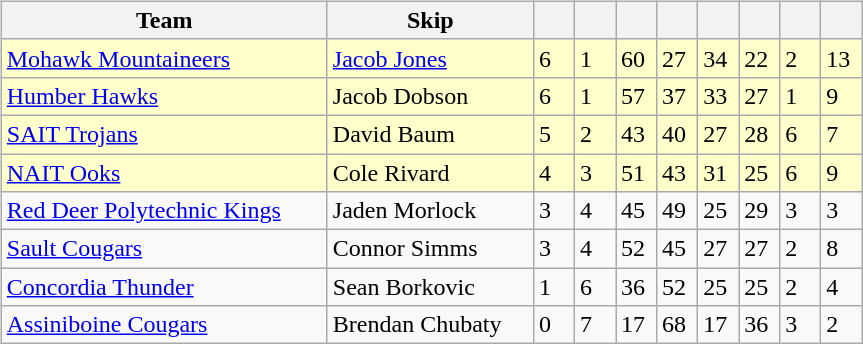<table>
<tr>
<td valign=top width=10%><br><table class=wikitable>
<tr>
<th width=210>Team</th>
<th width=130>Skip</th>
<th width=20></th>
<th width=20></th>
<th width=20></th>
<th width=20></th>
<th width=20></th>
<th width=20></th>
<th width=20></th>
<th width=20></th>
</tr>
<tr bgcolor=#ffffcc>
<td> <a href='#'>Mohawk Mountaineers</a></td>
<td><a href='#'>Jacob Jones</a></td>
<td>6</td>
<td>1</td>
<td>60</td>
<td>27</td>
<td>34</td>
<td>22</td>
<td>2</td>
<td>13</td>
</tr>
<tr bgcolor=#ffffcc>
<td> <a href='#'>Humber Hawks</a></td>
<td>Jacob Dobson</td>
<td>6</td>
<td>1</td>
<td>57</td>
<td>37</td>
<td>33</td>
<td>27</td>
<td>1</td>
<td>9</td>
</tr>
<tr bgcolor=#ffffcc>
<td> <a href='#'>SAIT Trojans</a></td>
<td>David Baum</td>
<td>5</td>
<td>2</td>
<td>43</td>
<td>40</td>
<td>27</td>
<td>28</td>
<td>6</td>
<td>7</td>
</tr>
<tr bgcolor=#ffffcc>
<td> <a href='#'>NAIT Ooks</a></td>
<td>Cole Rivard</td>
<td>4</td>
<td>3</td>
<td>51</td>
<td>43</td>
<td>31</td>
<td>25</td>
<td>6</td>
<td>9</td>
</tr>
<tr>
<td> <a href='#'>Red Deer Polytechnic Kings</a></td>
<td>Jaden Morlock</td>
<td>3</td>
<td>4</td>
<td>45</td>
<td>49</td>
<td>25</td>
<td>29</td>
<td>3</td>
<td>3</td>
</tr>
<tr>
<td> <a href='#'>Sault Cougars</a></td>
<td>Connor Simms</td>
<td>3</td>
<td>4</td>
<td>52</td>
<td>45</td>
<td>27</td>
<td>27</td>
<td>2</td>
<td>8</td>
</tr>
<tr>
<td> <a href='#'>Concordia Thunder</a></td>
<td>Sean Borkovic</td>
<td>1</td>
<td>6</td>
<td>36</td>
<td>52</td>
<td>25</td>
<td>25</td>
<td>2</td>
<td>4</td>
</tr>
<tr>
<td> <a href='#'>Assiniboine Cougars</a></td>
<td>Brendan Chubaty</td>
<td>0</td>
<td>7</td>
<td>17</td>
<td>68</td>
<td>17</td>
<td>36</td>
<td>3</td>
<td>2</td>
</tr>
</table>
</td>
</tr>
</table>
